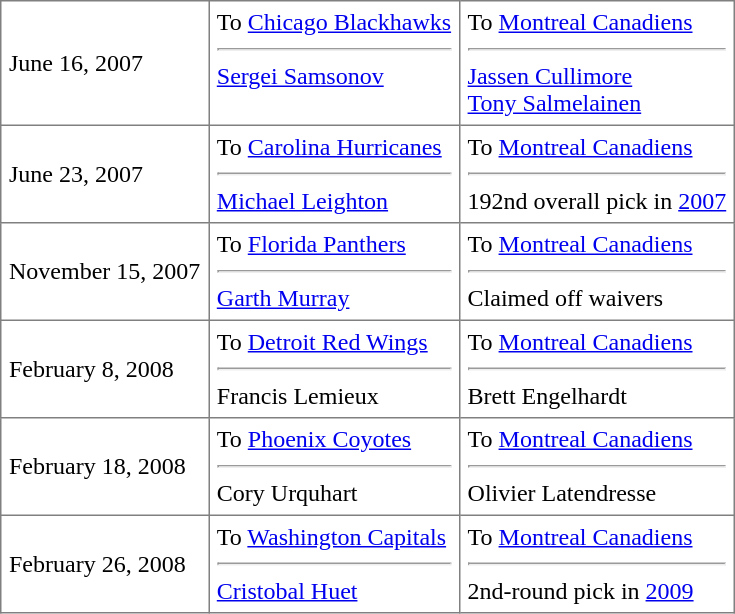<table border="1" style="border-collapse:collapse;"  cellpadding="5">
<tr style="background:#fff;">
<td>June 16, 2007</td>
<td valign="top">To <a href='#'>Chicago Blackhawks</a> <hr><a href='#'>Sergei Samsonov</a></td>
<td valign="top">To <a href='#'>Montreal Canadiens</a> <hr><a href='#'>Jassen Cullimore</a> <br> <a href='#'>Tony Salmelainen</a></td>
</tr>
<tr style="background:#fff;">
<td>June 23, 2007</td>
<td valign="top">To <a href='#'>Carolina Hurricanes</a> <hr><a href='#'>Michael Leighton</a></td>
<td valign="top">To <a href='#'>Montreal Canadiens</a> <hr>192nd overall pick in <a href='#'>2007</a></td>
</tr>
<tr style="background:#fff;">
<td>November 15, 2007</td>
<td valign="top">To <a href='#'>Florida Panthers</a> <hr><a href='#'>Garth Murray</a></td>
<td valign="top">To <a href='#'>Montreal Canadiens</a> <hr> Claimed off waivers</td>
</tr>
<tr style="background:#fff;">
<td>February 8, 2008</td>
<td valign="top">To <a href='#'>Detroit Red Wings</a> <hr>Francis Lemieux</td>
<td valign="top">To <a href='#'>Montreal Canadiens</a> <hr> Brett Engelhardt</td>
</tr>
<tr style="background:#fff;">
<td>February 18, 2008</td>
<td valign="top">To <a href='#'>Phoenix Coyotes</a> <hr> Cory Urquhart</td>
<td valign="top">To <a href='#'>Montreal Canadiens</a> <hr> Olivier Latendresse</td>
</tr>
<tr style="background:#fff;">
<td>February 26, 2008</td>
<td valign="top">To <a href='#'>Washington Capitals</a> <hr><a href='#'>Cristobal Huet</a></td>
<td valign="top">To <a href='#'>Montreal Canadiens</a> <hr> 2nd-round pick in <a href='#'>2009</a></td>
</tr>
</table>
